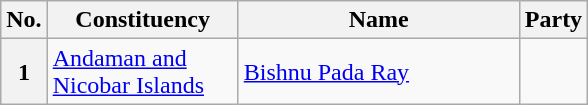<table class="sortable wikitable">
<tr>
<th>No.</th>
<th style="width:120px">Constituency</th>
<th style="width:180px">Name</th>
<th colspan="2">Party</th>
</tr>
<tr>
<th>1</th>
<td><a href='#'>Andaman and Nicobar Islands</a></td>
<td><a href='#'>Bishnu Pada Ray</a></td>
<td></td>
</tr>
</table>
